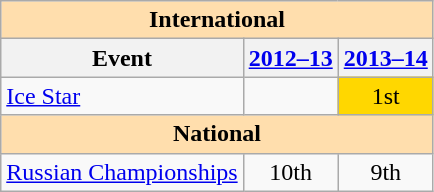<table class="wikitable" style="text-align:center">
<tr>
<th style="background-color: #ffdead; " colspan=3 align=center>International</th>
</tr>
<tr>
<th>Event</th>
<th><a href='#'>2012–13</a></th>
<th><a href='#'>2013–14</a></th>
</tr>
<tr>
<td align=left><a href='#'>Ice Star</a></td>
<td></td>
<td bgcolor=gold>1st</td>
</tr>
<tr>
<th style="background-color: #ffdead; " colspan=3 align=center>National</th>
</tr>
<tr>
<td align=left><a href='#'>Russian Championships</a></td>
<td>10th</td>
<td>9th</td>
</tr>
</table>
